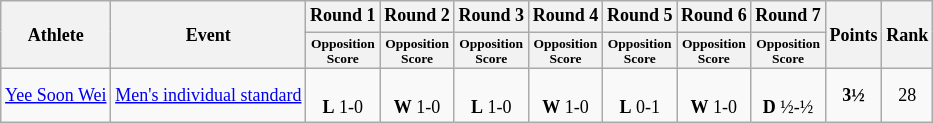<table class="wikitable" style="font-size:75%">
<tr>
<th rowspan="2">Athlete</th>
<th rowspan="2">Event</th>
<th>Round 1</th>
<th>Round 2</th>
<th>Round 3</th>
<th>Round 4</th>
<th>Round 5</th>
<th>Round 6</th>
<th>Round 7</th>
<th rowspan="2">Points</th>
<th rowspan="2">Rank</th>
</tr>
<tr style="font-size:75%", align="center">
<th>Opposition<br>Score</th>
<th>Opposition<br>Score</th>
<th>Opposition<br>Score</th>
<th>Opposition<br>Score</th>
<th>Opposition<br>Score</th>
<th>Opposition<br>Score</th>
<th>Opposition<br>Score</th>
</tr>
<tr align="center">
<td align="left"><a href='#'>Yee Soon Wei</a></td>
<td align="left"><a href='#'>Men's individual standard</a></td>
<td><br> <strong>L</strong> 1-0</td>
<td><br> <strong>W</strong> 1-0</td>
<td><br> <strong>L</strong> 1-0</td>
<td><br> <strong>W</strong> 1-0</td>
<td><br> <strong>L</strong> 0-1</td>
<td><br> <strong>W</strong> 1-0</td>
<td><br> <strong>D</strong> ½-½</td>
<td><strong>3½</strong></td>
<td>28</td>
</tr>
</table>
